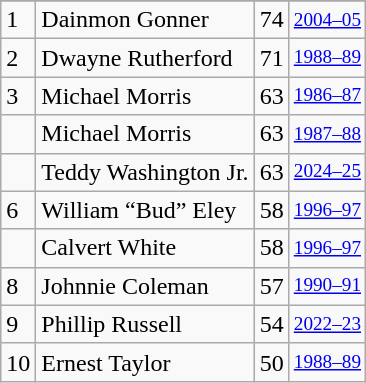<table class="wikitable">
<tr>
</tr>
<tr>
<td>1</td>
<td>Dainmon Gonner</td>
<td>74</td>
<td style="font-size:80%;"><a href='#'>2004–05</a></td>
</tr>
<tr>
<td>2</td>
<td>Dwayne Rutherford</td>
<td>71</td>
<td style="font-size:80%;"><a href='#'>1988–89</a></td>
</tr>
<tr>
<td>3</td>
<td>Michael Morris</td>
<td>63</td>
<td style="font-size:80%;"><a href='#'>1986–87</a></td>
</tr>
<tr>
<td></td>
<td>Michael Morris</td>
<td>63</td>
<td style="font-size:80%;"><a href='#'>1987–88</a></td>
</tr>
<tr>
<td></td>
<td>Teddy Washington Jr.</td>
<td>63</td>
<td style="font-size:80%;"><a href='#'>2024–25</a></td>
</tr>
<tr>
<td>6</td>
<td>William “Bud” Eley</td>
<td>58</td>
<td style="font-size:80%;"><a href='#'>1996–97</a></td>
</tr>
<tr>
<td></td>
<td>Calvert White</td>
<td>58</td>
<td style="font-size:80%;"><a href='#'>1996–97</a></td>
</tr>
<tr>
<td>8</td>
<td>Johnnie Coleman</td>
<td>57</td>
<td style="font-size:80%;"><a href='#'>1990–91</a></td>
</tr>
<tr>
<td>9</td>
<td>Phillip Russell</td>
<td>54</td>
<td style="font-size:80%;"><a href='#'>2022–23</a></td>
</tr>
<tr>
<td>10</td>
<td>Ernest Taylor</td>
<td>50</td>
<td style="font-size:80%;"><a href='#'>1988–89</a></td>
</tr>
</table>
